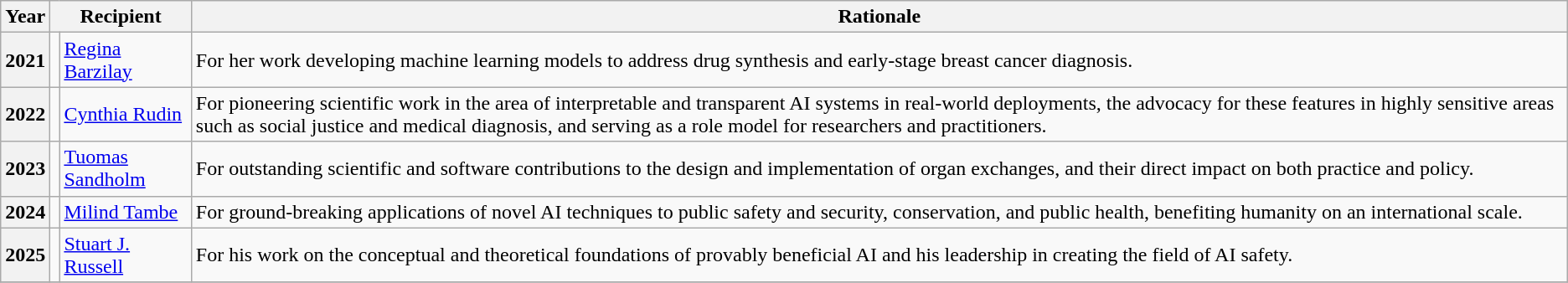<table class="wikitable">
<tr>
<th>Year</th>
<th colspan=2>Recipient</th>
<th>Rationale</th>
</tr>
<tr>
<th>2021</th>
<td></td>
<td><a href='#'>Regina Barzilay</a></td>
<td>For her work developing machine learning models to address drug synthesis and early-stage breast cancer diagnosis.</td>
</tr>
<tr>
<th>2022</th>
<td></td>
<td><a href='#'>Cynthia Rudin</a></td>
<td>For pioneering scientific work in the area of interpretable and transparent AI systems in real-world deployments, the advocacy for these features in highly sensitive areas such as social justice and medical diagnosis, and serving as a role model for researchers and practitioners.</td>
</tr>
<tr>
<th>2023</th>
<td></td>
<td><a href='#'>Tuomas Sandholm</a></td>
<td>For outstanding scientific and software contributions to the design and implementation of organ exchanges, and their direct impact on both practice and policy.</td>
</tr>
<tr>
<th>2024</th>
<td></td>
<td><a href='#'>Milind Tambe</a></td>
<td>For ground-breaking applications of novel AI techniques to public safety and security, conservation, and public health, benefiting humanity on an international scale.</td>
</tr>
<tr>
<th>2025</th>
<td></td>
<td><a href='#'>Stuart J. Russell</a></td>
<td>For his work on the conceptual and theoretical foundations of provably beneficial AI and his leadership in creating the field of AI safety.</td>
</tr>
<tr>
</tr>
</table>
